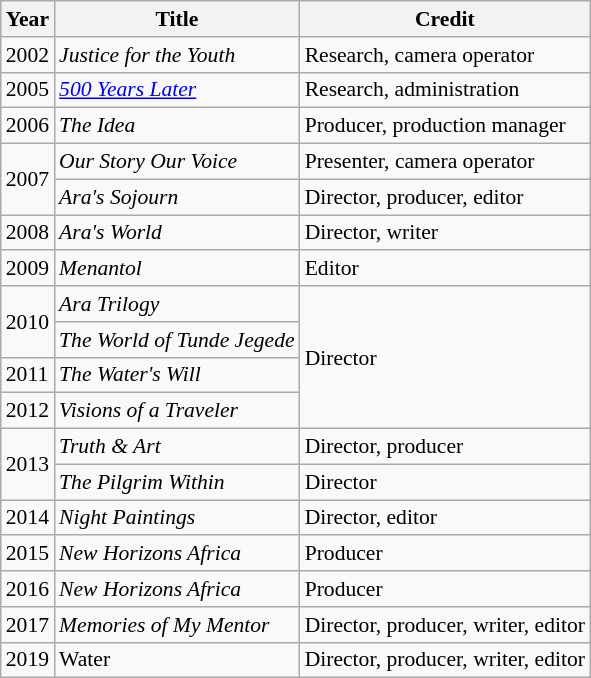<table class="wikitable sortable mw-collapsible mw-collapsed" style="font-size: 90%;">
<tr>
<th>Year</th>
<th>Title</th>
<th>Credit</th>
</tr>
<tr>
<td rowspan="1">2002</td>
<td><em>Justice for the Youth</em></td>
<td>Research, camera operator</td>
</tr>
<tr>
<td rowspan="1">2005</td>
<td><em><a href='#'>500 Years Later</a></em></td>
<td>Research, administration</td>
</tr>
<tr>
<td rowspan="1">2006</td>
<td><em>The Idea</em></td>
<td>Producer, production manager</td>
</tr>
<tr>
<td rowspan="2">2007</td>
<td><em>Our Story Our Voice</em></td>
<td>Presenter, camera operator</td>
</tr>
<tr>
<td><em>Ara's Sojourn</em></td>
<td rowspan="1">Director, producer, editor</td>
</tr>
<tr>
<td rowspan="1">2008</td>
<td><em>Ara's World</em></td>
<td>Director, writer</td>
</tr>
<tr>
<td rowspan="1">2009</td>
<td><em>Menantol</em></td>
<td>Editor</td>
</tr>
<tr>
<td rowspan="2">2010</td>
<td><em>Ara Trilogy</em></td>
<td rowspan="4">Director</td>
</tr>
<tr>
<td><em>The World of Tunde Jegede</em></td>
</tr>
<tr>
<td rowspan="1">2011</td>
<td><em>The Water's Will</em></td>
</tr>
<tr>
<td rowspan="1">2012</td>
<td><em>Visions of a Traveler</em></td>
</tr>
<tr>
<td rowspan="2">2013</td>
<td><em>Truth & Art</em></td>
<td>Director, producer</td>
</tr>
<tr>
<td><em>The Pilgrim Within</em></td>
<td>Director</td>
</tr>
<tr>
<td>2014</td>
<td><em>Night Paintings</em></td>
<td>Director, editor</td>
</tr>
<tr>
<td>2015</td>
<td><em>New Horizons Africa</em></td>
<td>Producer</td>
</tr>
<tr>
<td>2016</td>
<td><em>New Horizons Africa</em></td>
<td>Producer</td>
</tr>
<tr>
<td>2017</td>
<td><em>Memories of My Mentor</em></td>
<td>Director, producer, writer, editor</td>
</tr>
<tr>
<td>2019</td>
<td>Water</td>
<td>Director, producer, writer, editor</td>
</tr>
</table>
